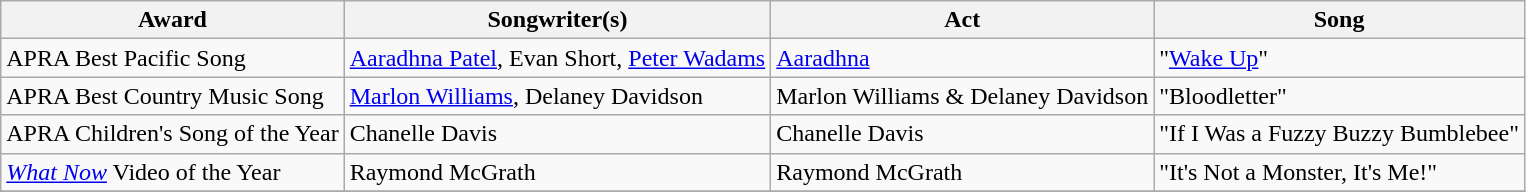<table class="wikitable">
<tr>
<th>Award</th>
<th>Songwriter(s)</th>
<th>Act</th>
<th>Song</th>
</tr>
<tr>
<td>APRA Best Pacific Song</td>
<td><a href='#'>Aaradhna Patel</a>, Evan Short, <a href='#'>Peter Wadams</a></td>
<td><a href='#'>Aaradhna</a></td>
<td>"<a href='#'>Wake Up</a>"</td>
</tr>
<tr>
<td>APRA Best Country Music Song</td>
<td><a href='#'>Marlon Williams</a>, Delaney Davidson</td>
<td>Marlon Williams & Delaney Davidson</td>
<td>"Bloodletter"</td>
</tr>
<tr>
<td>APRA Children's Song of the Year</td>
<td>Chanelle Davis</td>
<td>Chanelle Davis</td>
<td>"If I Was a Fuzzy Buzzy Bumblebee"</td>
</tr>
<tr>
<td><em><a href='#'>What Now</a></em> Video of the Year</td>
<td>Raymond McGrath</td>
<td>Raymond McGrath</td>
<td>"It's Not a Monster, It's Me!"</td>
</tr>
<tr>
</tr>
</table>
